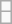<table class="wikitable">
<tr>
<td height:20px; width:20px></td>
</tr>
<tr>
<td height:20px; width:20px></td>
</tr>
</table>
